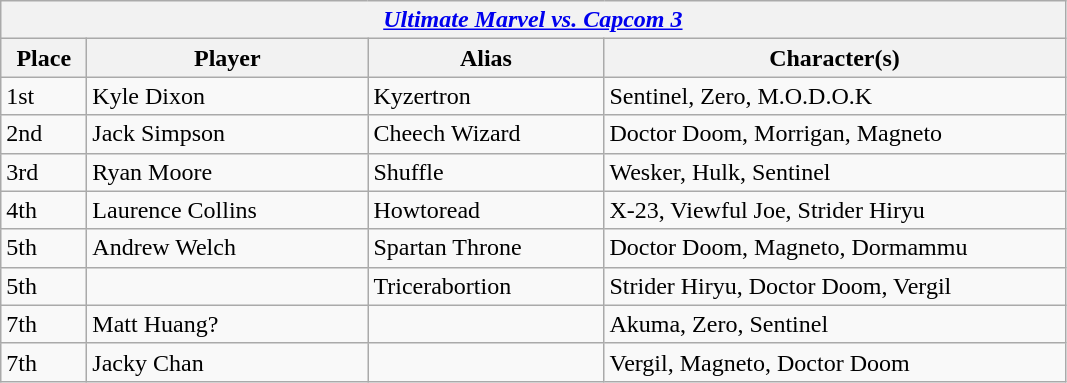<table class="wikitable">
<tr>
<th colspan="4"><strong><em><a href='#'>Ultimate Marvel vs. Capcom 3</a></em></strong></th>
</tr>
<tr>
<th style="width:50px;">Place</th>
<th style="width:180px;">Player</th>
<th style="width:150px;">Alias</th>
<th style="width:300px;">Character(s)</th>
</tr>
<tr>
<td>1st</td>
<td> Kyle Dixon</td>
<td>Kyzertron</td>
<td>Sentinel, Zero, M.O.D.O.K</td>
</tr>
<tr>
<td>2nd</td>
<td> Jack Simpson</td>
<td>Cheech Wizard</td>
<td>Doctor Doom, Morrigan, Magneto</td>
</tr>
<tr>
<td>3rd</td>
<td> Ryan Moore</td>
<td>Shuffle</td>
<td>Wesker, Hulk, Sentinel</td>
</tr>
<tr>
<td>4th</td>
<td> Laurence Collins</td>
<td>Howtoread</td>
<td>X-23, Viewful Joe, Strider Hiryu</td>
</tr>
<tr>
<td>5th</td>
<td> Andrew Welch</td>
<td>Spartan Throne</td>
<td>Doctor Doom, Magneto, Dormammu</td>
</tr>
<tr>
<td>5th</td>
<td></td>
<td>Tricerabortion</td>
<td>Strider Hiryu, Doctor Doom, Vergil</td>
</tr>
<tr>
<td>7th</td>
<td> Matt Huang?</td>
<td></td>
<td>Akuma, Zero, Sentinel</td>
</tr>
<tr>
<td>7th</td>
<td> Jacky Chan</td>
<td></td>
<td>Vergil, Magneto, Doctor Doom</td>
</tr>
</table>
